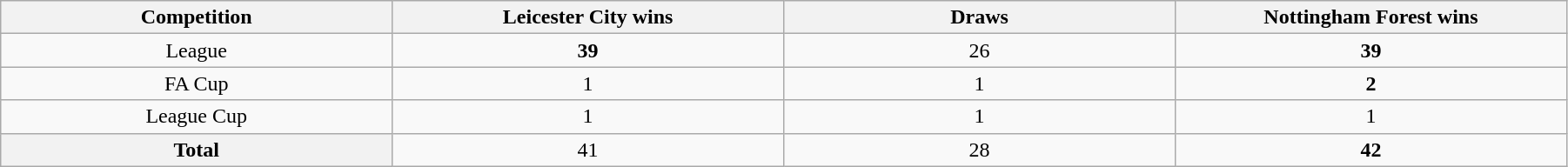<table class="wikitable" style="width:95%; text-align:center">
<tr>
<th style="width: 25%;">Competition</th>
<th style="width: 25%;">Leicester City wins</th>
<th style="width: 25%;">Draws</th>
<th style="width: 25%;">Nottingham Forest wins</th>
</tr>
<tr>
<td>League</td>
<td><strong>39</strong></td>
<td>26</td>
<td><strong>39</strong></td>
</tr>
<tr>
<td>FA Cup</td>
<td>1</td>
<td>1</td>
<td><strong>2</strong></td>
</tr>
<tr>
<td>League Cup</td>
<td>1</td>
<td>1</td>
<td>1</td>
</tr>
<tr>
<th>Total</th>
<td>41</td>
<td>28</td>
<td><strong>42</strong></td>
</tr>
</table>
